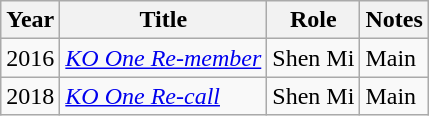<table class="wikitable sortable">
<tr>
<th>Year</th>
<th>Title</th>
<th>Role</th>
<th class="unsortable">Notes</th>
</tr>
<tr>
<td>2016</td>
<td><em><a href='#'>KO One Re-member</a></em></td>
<td>Shen Mi</td>
<td>Main</td>
</tr>
<tr>
<td>2018</td>
<td><em><a href='#'>KO One Re-call</a></em></td>
<td>Shen Mi</td>
<td>Main</td>
</tr>
</table>
